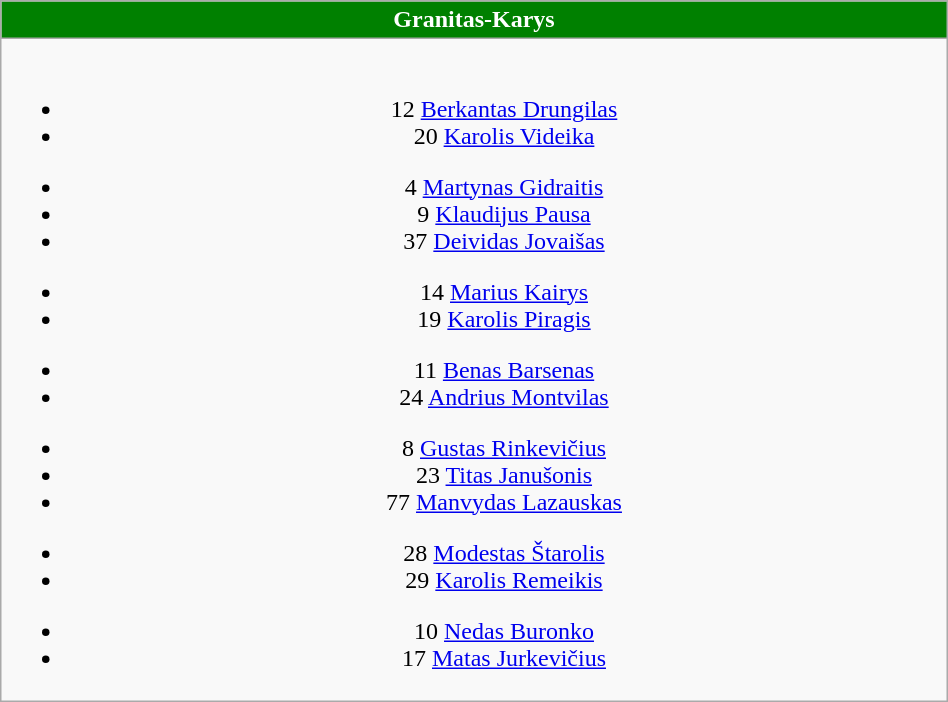<table class="wikitable" style="font-size:100%; text-align:center;" width=50%>
<tr>
<th colspan=5 style="background-color:#008000;color:#FFFFFF;text-align:center;"> Granitas-Karys</th>
</tr>
<tr>
<td><br>
<ul><li>12  <a href='#'>Berkantas Drungilas</a></li><li>20  <a href='#'>Karolis Videika</a></li></ul><ul><li>4  <a href='#'>Martynas Gidraitis</a></li><li>9  <a href='#'>Klaudijus Pausa</a></li><li>37  <a href='#'>Deividas Jovaišas</a></li></ul><ul><li>14  <a href='#'>Marius Kairys</a></li><li>19  <a href='#'>Karolis Piragis</a></li></ul><ul><li>11  <a href='#'>Benas Barsenas</a></li><li>24  <a href='#'>Andrius Montvilas</a></li></ul><ul><li>8  <a href='#'>Gustas Rinkevičius</a></li><li>23  <a href='#'>Titas Janušonis</a></li><li>77  <a href='#'>Manvydas Lazauskas</a></li></ul><ul><li>28  <a href='#'>Modestas Štarolis</a></li><li>29  <a href='#'>Karolis Remeikis</a></li></ul><ul><li>10  <a href='#'>Nedas Buronko</a></li><li>17  <a href='#'>Matas Jurkevičius</a></li></ul></td>
</tr>
</table>
